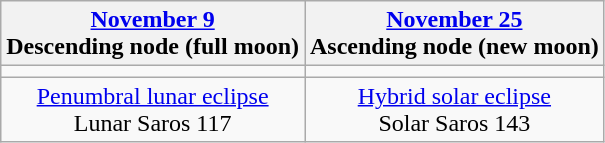<table class="wikitable">
<tr>
<th><a href='#'>November 9</a><br>Descending node (full moon)<br></th>
<th><a href='#'>November 25</a><br>Ascending node (new moon)<br></th>
</tr>
<tr>
<td></td>
<td></td>
</tr>
<tr align=center>
<td><a href='#'>Penumbral lunar eclipse</a><br>Lunar Saros 117</td>
<td><a href='#'>Hybrid solar eclipse</a><br>Solar Saros 143</td>
</tr>
</table>
